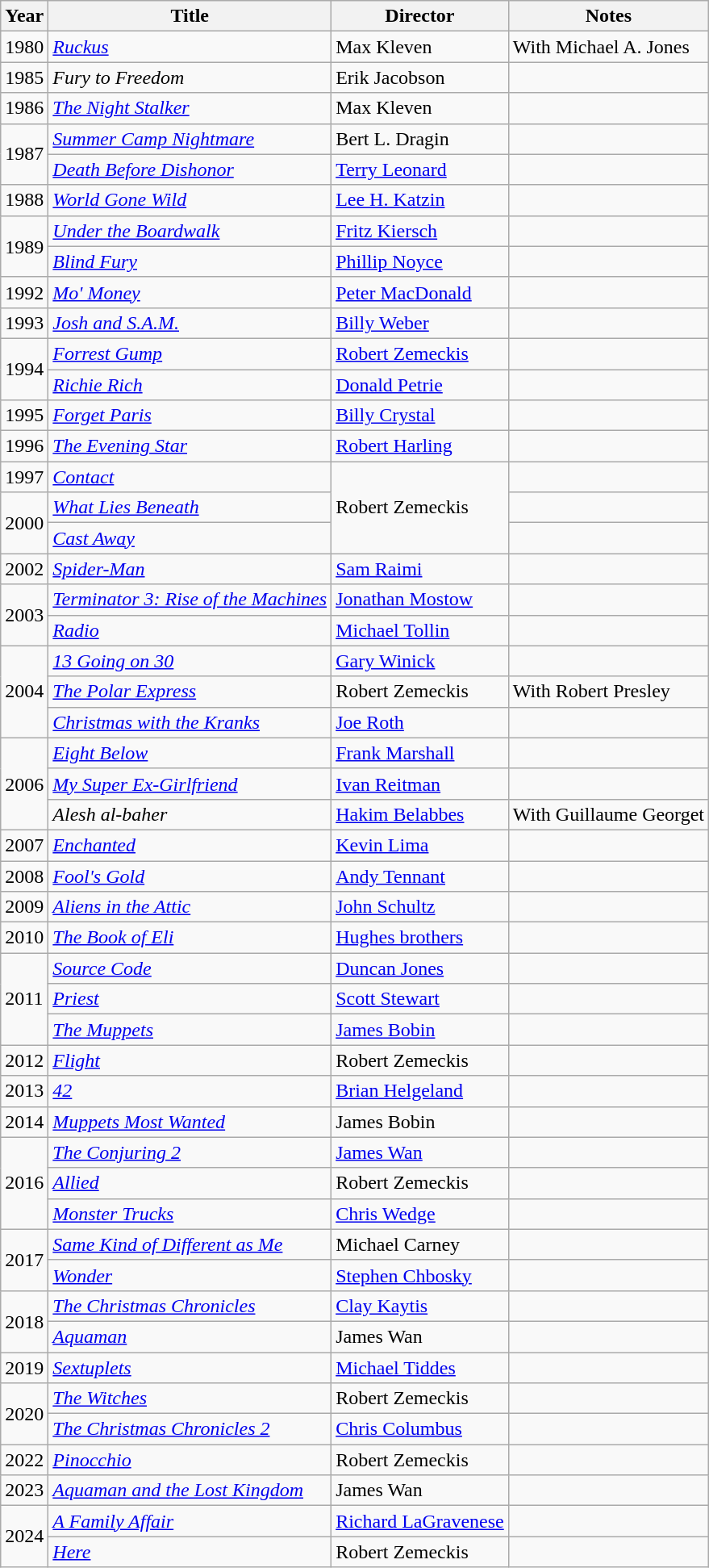<table class="wikitable">
<tr>
<th>Year</th>
<th>Title</th>
<th>Director</th>
<th>Notes</th>
</tr>
<tr>
<td>1980</td>
<td><em><a href='#'>Ruckus</a></em></td>
<td>Max Kleven</td>
<td>With Michael A. Jones</td>
</tr>
<tr>
<td>1985</td>
<td><em>Fury to Freedom</em></td>
<td>Erik Jacobson</td>
<td></td>
</tr>
<tr>
<td>1986</td>
<td><em><a href='#'>The Night Stalker</a></em></td>
<td>Max Kleven</td>
<td></td>
</tr>
<tr>
<td rowspan=2>1987</td>
<td><em><a href='#'>Summer Camp Nightmare</a></em></td>
<td>Bert L. Dragin</td>
<td></td>
</tr>
<tr>
<td><em><a href='#'>Death Before Dishonor</a></em></td>
<td><a href='#'>Terry Leonard</a></td>
<td></td>
</tr>
<tr>
<td>1988</td>
<td><em><a href='#'>World Gone Wild</a></em></td>
<td><a href='#'>Lee H. Katzin</a></td>
<td></td>
</tr>
<tr>
<td rowspan=2>1989</td>
<td><em><a href='#'>Under the Boardwalk</a></em></td>
<td><a href='#'>Fritz Kiersch</a></td>
<td></td>
</tr>
<tr>
<td><em><a href='#'>Blind Fury</a></em></td>
<td><a href='#'>Phillip Noyce</a></td>
<td></td>
</tr>
<tr>
<td>1992</td>
<td><em><a href='#'>Mo' Money</a></em></td>
<td><a href='#'>Peter MacDonald</a></td>
<td></td>
</tr>
<tr>
<td>1993</td>
<td><em><a href='#'>Josh and S.A.M.</a></em></td>
<td><a href='#'>Billy Weber</a></td>
<td></td>
</tr>
<tr>
<td rowspan=2>1994</td>
<td><em><a href='#'>Forrest Gump</a></em></td>
<td><a href='#'>Robert Zemeckis</a></td>
<td></td>
</tr>
<tr>
<td><em><a href='#'>Richie Rich</a></em></td>
<td><a href='#'>Donald Petrie</a></td>
<td></td>
</tr>
<tr>
<td>1995</td>
<td><em><a href='#'>Forget Paris</a></em></td>
<td><a href='#'>Billy Crystal</a></td>
<td></td>
</tr>
<tr>
<td>1996</td>
<td><em><a href='#'>The Evening Star</a></em></td>
<td><a href='#'>Robert Harling</a></td>
<td></td>
</tr>
<tr>
<td>1997</td>
<td><em><a href='#'>Contact</a></em></td>
<td rowspan=3>Robert Zemeckis</td>
<td></td>
</tr>
<tr>
<td rowspan=2>2000</td>
<td><em><a href='#'>What Lies Beneath</a></em></td>
<td></td>
</tr>
<tr>
<td><em><a href='#'>Cast Away</a></em></td>
<td></td>
</tr>
<tr>
<td>2002</td>
<td><em><a href='#'>Spider-Man</a></em></td>
<td><a href='#'>Sam Raimi</a></td>
<td></td>
</tr>
<tr>
<td rowspan=2>2003</td>
<td><em><a href='#'>Terminator 3: Rise of the Machines</a></em></td>
<td><a href='#'>Jonathan Mostow</a></td>
<td></td>
</tr>
<tr>
<td><em><a href='#'>Radio</a></em></td>
<td><a href='#'>Michael Tollin</a></td>
<td></td>
</tr>
<tr>
<td rowspan=3>2004</td>
<td><em><a href='#'>13 Going on 30</a></em></td>
<td><a href='#'>Gary Winick</a></td>
<td></td>
</tr>
<tr>
<td><em><a href='#'>The Polar Express</a></em></td>
<td>Robert Zemeckis</td>
<td>With Robert Presley</td>
</tr>
<tr>
<td><em><a href='#'>Christmas with the Kranks</a></em></td>
<td><a href='#'>Joe Roth</a></td>
<td></td>
</tr>
<tr>
<td rowspan=3>2006</td>
<td><em><a href='#'>Eight Below</a></em></td>
<td><a href='#'>Frank Marshall</a></td>
<td></td>
</tr>
<tr>
<td><em><a href='#'>My Super Ex-Girlfriend</a></em></td>
<td><a href='#'>Ivan Reitman</a></td>
<td></td>
</tr>
<tr>
<td><em>Alesh al-baher</em></td>
<td><a href='#'>Hakim Belabbes</a></td>
<td>With Guillaume Georget</td>
</tr>
<tr>
<td>2007</td>
<td><em><a href='#'>Enchanted</a></em></td>
<td><a href='#'>Kevin Lima</a></td>
<td></td>
</tr>
<tr>
<td>2008</td>
<td><em><a href='#'>Fool's Gold</a></em></td>
<td><a href='#'>Andy Tennant</a></td>
<td></td>
</tr>
<tr>
<td>2009</td>
<td><em><a href='#'>Aliens in the Attic</a></em></td>
<td><a href='#'>John Schultz</a></td>
<td></td>
</tr>
<tr>
<td>2010</td>
<td><em><a href='#'>The Book of Eli</a></em></td>
<td><a href='#'>Hughes brothers</a></td>
<td></td>
</tr>
<tr>
<td rowspan=3>2011</td>
<td><em><a href='#'>Source Code</a></em></td>
<td><a href='#'>Duncan Jones</a></td>
<td></td>
</tr>
<tr>
<td><em><a href='#'>Priest</a></em></td>
<td><a href='#'>Scott Stewart</a></td>
<td></td>
</tr>
<tr>
<td><em><a href='#'>The Muppets</a></em></td>
<td><a href='#'>James Bobin</a></td>
<td></td>
</tr>
<tr>
<td>2012</td>
<td><em><a href='#'>Flight</a></em></td>
<td>Robert Zemeckis</td>
<td></td>
</tr>
<tr>
<td>2013</td>
<td><em><a href='#'>42</a></em></td>
<td><a href='#'>Brian Helgeland</a></td>
<td></td>
</tr>
<tr>
<td>2014</td>
<td><em><a href='#'>Muppets Most Wanted</a></em></td>
<td>James Bobin</td>
<td></td>
</tr>
<tr>
<td rowspan=3>2016</td>
<td><em><a href='#'>The Conjuring 2</a></em></td>
<td><a href='#'>James Wan</a></td>
<td></td>
</tr>
<tr>
<td><em><a href='#'>Allied</a></em></td>
<td>Robert Zemeckis</td>
<td></td>
</tr>
<tr>
<td><em><a href='#'>Monster Trucks</a></em></td>
<td><a href='#'>Chris Wedge</a></td>
<td></td>
</tr>
<tr>
<td rowspan=2>2017</td>
<td><em><a href='#'>Same Kind of Different as Me</a></em></td>
<td>Michael Carney</td>
<td></td>
</tr>
<tr>
<td><em><a href='#'>Wonder</a></em></td>
<td><a href='#'>Stephen Chbosky</a></td>
<td></td>
</tr>
<tr>
<td rowspan=2>2018</td>
<td><em><a href='#'>The Christmas Chronicles</a></em></td>
<td><a href='#'>Clay Kaytis</a></td>
<td></td>
</tr>
<tr>
<td><em><a href='#'>Aquaman</a></em></td>
<td>James Wan</td>
<td></td>
</tr>
<tr>
<td>2019</td>
<td><em><a href='#'>Sextuplets</a></em></td>
<td><a href='#'>Michael Tiddes</a></td>
<td></td>
</tr>
<tr>
<td rowspan=2>2020</td>
<td><em><a href='#'>The Witches</a></em></td>
<td>Robert Zemeckis</td>
<td></td>
</tr>
<tr>
<td><em><a href='#'>The Christmas Chronicles 2</a></em></td>
<td><a href='#'>Chris Columbus</a></td>
<td></td>
</tr>
<tr>
<td>2022</td>
<td><em><a href='#'>Pinocchio</a></em></td>
<td>Robert Zemeckis</td>
<td></td>
</tr>
<tr>
<td>2023</td>
<td><em><a href='#'>Aquaman and the Lost Kingdom</a></em></td>
<td>James Wan</td>
<td></td>
</tr>
<tr>
<td rowspan=2>2024</td>
<td><em><a href='#'>A Family Affair</a></em></td>
<td><a href='#'>Richard LaGravenese</a></td>
<td></td>
</tr>
<tr>
<td><em><a href='#'>Here</a></em></td>
<td>Robert Zemeckis</td>
<td></td>
</tr>
</table>
